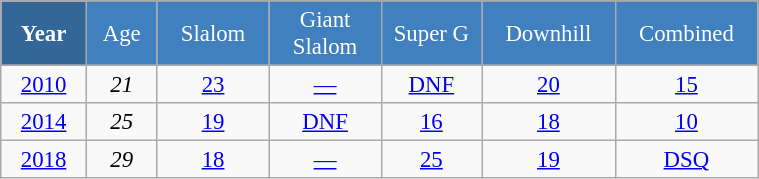<table class="wikitable" style="font-size:95%; text-align:center; border:grey solid 1px; border-collapse:collapse;" width="40%">
<tr style="background-color:#369; color:white;">
<td rowspan="2" colspan="1" width="4%"><strong>Year</strong></td>
</tr>
<tr style="background-color:#4180be; color:white;">
<td width="3%">Age</td>
<td width="5%">Slalom</td>
<td width="5%">Giant<br>Slalom</td>
<td width="5%">Super G</td>
<td width="5%">Downhill</td>
<td width="5%">Combined</td>
</tr>
<tr style="background-color:#8CB2D8; color:white;">
</tr>
<tr>
<td><a href='#'>2010</a></td>
<td><em>21</em></td>
<td><a href='#'>23</a></td>
<td><a href='#'>—</a></td>
<td><a href='#'>DNF</a></td>
<td><a href='#'>20</a></td>
<td><a href='#'>15</a></td>
</tr>
<tr>
<td><a href='#'>2014</a></td>
<td><em>25</em></td>
<td><a href='#'>19</a></td>
<td><a href='#'>DNF</a></td>
<td><a href='#'>16</a></td>
<td><a href='#'>18</a></td>
<td><a href='#'>10</a></td>
</tr>
<tr>
<td><a href='#'>2018</a></td>
<td><em>29</em></td>
<td><a href='#'>18</a></td>
<td><a href='#'>—</a></td>
<td><a href='#'>25</a></td>
<td><a href='#'>19</a></td>
<td><a href='#'>DSQ</a></td>
</tr>
</table>
